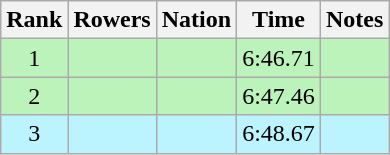<table class="wikitable sortable" style="text-align:center">
<tr>
<th>Rank</th>
<th>Rowers</th>
<th>Nation</th>
<th>Time</th>
<th>Notes</th>
</tr>
<tr bgcolor=bbf3bb>
<td>1</td>
<td align=left data-sort-value="Čop, Iztok"></td>
<td align=left></td>
<td>6:46.71</td>
<td></td>
</tr>
<tr bgcolor=bbf3bb>
<td>2</td>
<td align=left data-sort-value="Backer, Harold"></td>
<td align=left></td>
<td>6:47.46</td>
<td></td>
</tr>
<tr bgcolor=bbf3ff>
<td>3</td>
<td align=left data-sort-value="McArdle, Matthew"></td>
<td align=left></td>
<td>6:48.67</td>
<td></td>
</tr>
</table>
